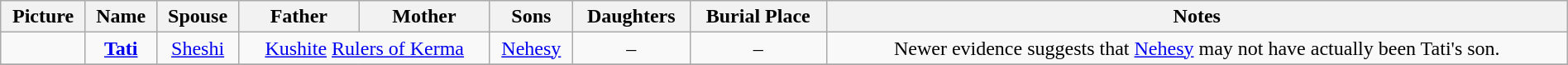<table width=100% class="wikitable" style="text-align:center;">
<tr>
<th>Picture</th>
<th>Name</th>
<th>Spouse</th>
<th>Father</th>
<th>Mother</th>
<th>Sons</th>
<th>Daughters</th>
<th>Burial Place</th>
<th>Notes</th>
</tr>
<tr>
<td></td>
<td><strong><a href='#'>Tati</a></strong></td>
<td><a href='#'>Sheshi</a></td>
<td colspan=2><a href='#'>Kushite</a> <a href='#'>Rulers of Kerma</a></td>
<td><a href='#'>Nehesy</a></td>
<td>–</td>
<td>–</td>
<td>Newer evidence suggests that <a href='#'>Nehesy</a> may not have actually been Tati's son.</td>
</tr>
<tr>
</tr>
</table>
